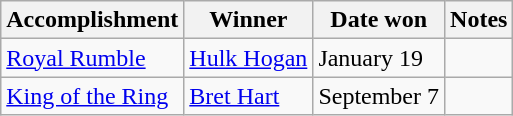<table class="wikitable">
<tr>
<th>Accomplishment</th>
<th>Winner</th>
<th>Date won</th>
<th>Notes</th>
</tr>
<tr>
<td><a href='#'>Royal Rumble</a></td>
<td><a href='#'>Hulk Hogan</a></td>
<td>January 19</td>
<td></td>
</tr>
<tr>
<td><a href='#'>King of the Ring</a></td>
<td><a href='#'>Bret Hart</a></td>
<td>September 7</td>
<td></td>
</tr>
</table>
